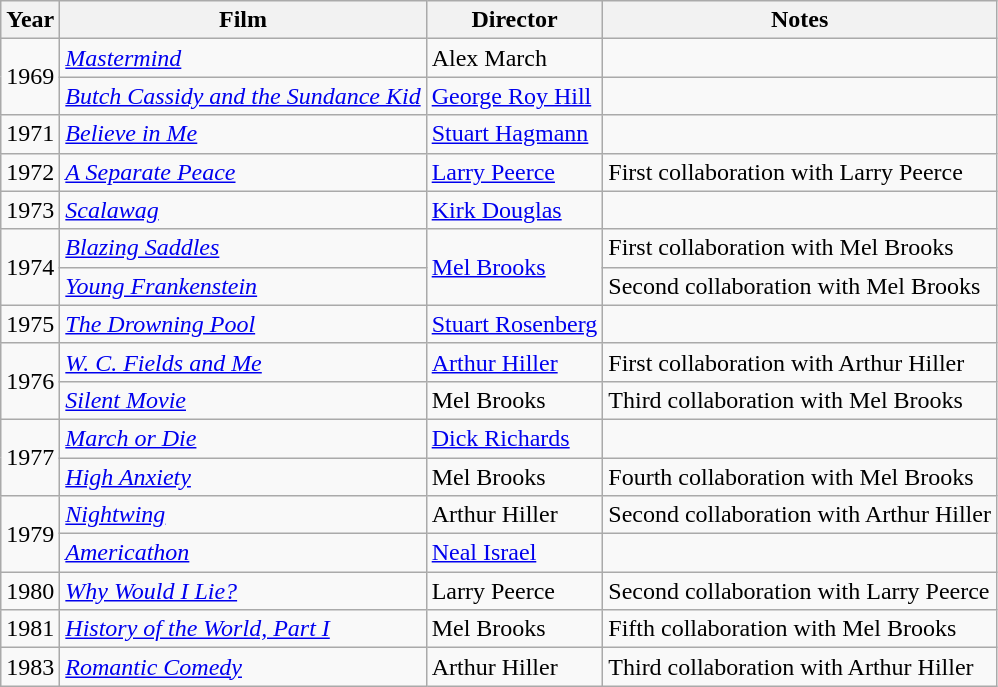<table class="wikitable">
<tr>
<th>Year</th>
<th>Film</th>
<th>Director</th>
<th>Notes</th>
</tr>
<tr>
<td rowspan=2>1969</td>
<td><em><a href='#'>Mastermind</a></em></td>
<td>Alex March</td>
<td></td>
</tr>
<tr>
<td><em><a href='#'>Butch Cassidy and the Sundance Kid</a></em></td>
<td><a href='#'>George Roy Hill</a></td>
<td></td>
</tr>
<tr>
<td>1971</td>
<td><em><a href='#'>Believe in Me</a></em></td>
<td><a href='#'>Stuart Hagmann</a></td>
<td></td>
</tr>
<tr>
<td>1972</td>
<td><em><a href='#'>A Separate Peace</a></em></td>
<td><a href='#'>Larry Peerce</a></td>
<td>First collaboration with Larry Peerce</td>
</tr>
<tr>
<td>1973</td>
<td><em><a href='#'>Scalawag</a></em></td>
<td><a href='#'>Kirk Douglas</a></td>
<td></td>
</tr>
<tr>
<td rowspan=2>1974</td>
<td><em><a href='#'>Blazing Saddles</a></em></td>
<td rowspan=2><a href='#'>Mel Brooks</a></td>
<td>First collaboration with Mel Brooks</td>
</tr>
<tr>
<td><em><a href='#'>Young Frankenstein</a></em></td>
<td>Second collaboration with Mel Brooks</td>
</tr>
<tr>
<td>1975</td>
<td><em><a href='#'>The Drowning Pool</a></em></td>
<td><a href='#'>Stuart Rosenberg</a></td>
<td></td>
</tr>
<tr>
<td rowspan=2>1976</td>
<td><em><a href='#'>W. C. Fields and Me</a></em></td>
<td><a href='#'>Arthur Hiller</a></td>
<td>First collaboration with Arthur Hiller</td>
</tr>
<tr>
<td><em><a href='#'>Silent Movie</a></em></td>
<td>Mel Brooks</td>
<td>Third collaboration with Mel Brooks</td>
</tr>
<tr>
<td rowspan=2>1977</td>
<td><em><a href='#'>March or Die</a></em></td>
<td><a href='#'>Dick Richards</a></td>
<td></td>
</tr>
<tr>
<td><em><a href='#'>High Anxiety</a></em></td>
<td>Mel Brooks</td>
<td>Fourth collaboration with Mel Brooks</td>
</tr>
<tr>
<td rowspan=2>1979</td>
<td><em><a href='#'>Nightwing</a></em></td>
<td>Arthur Hiller</td>
<td>Second collaboration with Arthur Hiller</td>
</tr>
<tr>
<td><em><a href='#'>Americathon</a></em></td>
<td><a href='#'>Neal Israel</a></td>
<td></td>
</tr>
<tr>
<td>1980</td>
<td><em><a href='#'>Why Would I Lie?</a></em></td>
<td>Larry Peerce</td>
<td>Second collaboration with Larry Peerce</td>
</tr>
<tr>
<td>1981</td>
<td><em><a href='#'>History of the World, Part I</a></em></td>
<td>Mel Brooks</td>
<td>Fifth collaboration with Mel Brooks</td>
</tr>
<tr>
<td>1983</td>
<td><em><a href='#'>Romantic Comedy</a></em></td>
<td>Arthur Hiller</td>
<td>Third collaboration with Arthur Hiller</td>
</tr>
</table>
